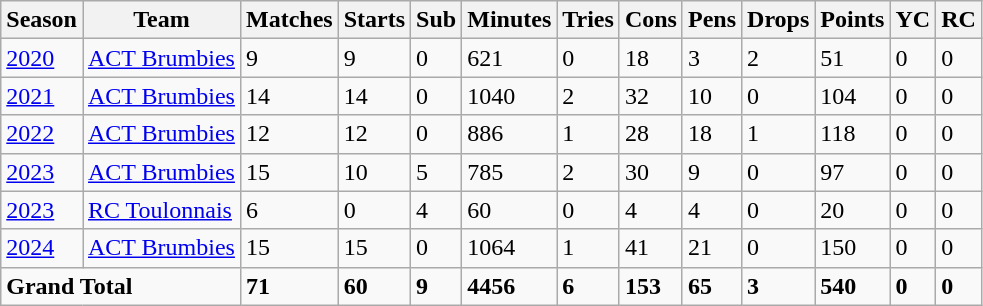<table class="wikitable">
<tr>
<th>Season</th>
<th>Team</th>
<th>Matches</th>
<th>Starts</th>
<th>Sub</th>
<th>Minutes</th>
<th>Tries</th>
<th>Cons</th>
<th>Pens</th>
<th>Drops</th>
<th>Points</th>
<th>YC</th>
<th>RC</th>
</tr>
<tr>
<td><a href='#'>2020</a></td>
<td><a href='#'>ACT Brumbies</a></td>
<td>9</td>
<td>9</td>
<td>0</td>
<td>621</td>
<td>0</td>
<td>18</td>
<td>3</td>
<td>2</td>
<td>51</td>
<td>0</td>
<td>0</td>
</tr>
<tr>
<td><a href='#'>2021</a></td>
<td><a href='#'>ACT Brumbies</a></td>
<td>14</td>
<td>14</td>
<td>0</td>
<td>1040</td>
<td>2</td>
<td>32</td>
<td>10</td>
<td>0</td>
<td>104</td>
<td>0</td>
<td>0</td>
</tr>
<tr>
<td><a href='#'>2022</a></td>
<td><a href='#'>ACT Brumbies</a></td>
<td>12</td>
<td>12</td>
<td>0</td>
<td>886</td>
<td>1</td>
<td>28</td>
<td>18</td>
<td>1</td>
<td>118</td>
<td>0</td>
<td>0</td>
</tr>
<tr>
<td><a href='#'>2023</a></td>
<td><a href='#'>ACT Brumbies</a></td>
<td>15</td>
<td>10</td>
<td>5</td>
<td>785</td>
<td>2</td>
<td>30</td>
<td>9</td>
<td>0</td>
<td>97</td>
<td>0</td>
<td>0</td>
</tr>
<tr>
<td><a href='#'>2023</a></td>
<td><a href='#'>RC Toulonnais</a></td>
<td>6</td>
<td>0</td>
<td>4</td>
<td>60</td>
<td>0</td>
<td>4</td>
<td>4</td>
<td>0</td>
<td>20</td>
<td>0</td>
<td>0</td>
</tr>
<tr>
<td><a href='#'>2024</a></td>
<td><a href='#'>ACT Brumbies</a></td>
<td>15</td>
<td>15</td>
<td>0</td>
<td>1064</td>
<td>1</td>
<td>41</td>
<td>21</td>
<td>0</td>
<td>150</td>
<td>0</td>
<td>0</td>
</tr>
<tr>
<td colspan="2" rowspan="1"><strong>Grand Total</strong></td>
<td><strong>71</strong></td>
<td><strong>60</strong></td>
<td><strong>9</strong></td>
<td><strong>4456</strong></td>
<td><strong>6</strong></td>
<td><strong>153</strong></td>
<td><strong>65</strong></td>
<td><strong>3</strong></td>
<td><strong>540</strong></td>
<td><strong>0</strong></td>
<td><strong>0</strong></td>
</tr>
</table>
